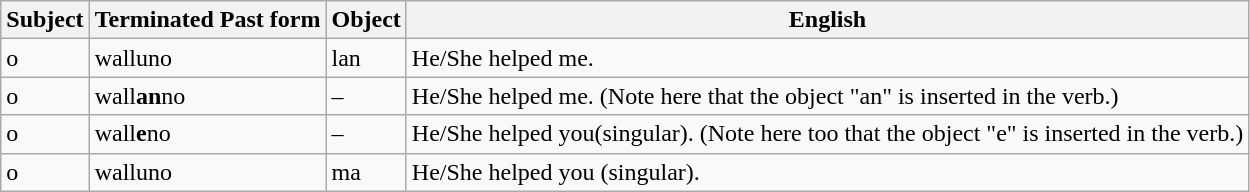<table class="wikitable">
<tr>
<th>Subject</th>
<th>Terminated Past form</th>
<th>Object</th>
<th>English</th>
</tr>
<tr>
<td>o</td>
<td>walluno</td>
<td>lan</td>
<td>He/She helped me.</td>
</tr>
<tr>
<td>o</td>
<td>wall<strong>an</strong>no</td>
<td>–</td>
<td>He/She helped me. (Note here that the object "an" is inserted in the verb.)</td>
</tr>
<tr>
<td>o</td>
<td>wall<strong>e</strong>no</td>
<td>–</td>
<td>He/She helped you(singular). (Note here too that the object "e" is inserted in the verb.)</td>
</tr>
<tr>
<td>o</td>
<td>walluno</td>
<td>ma</td>
<td>He/She helped you (singular).</td>
</tr>
</table>
